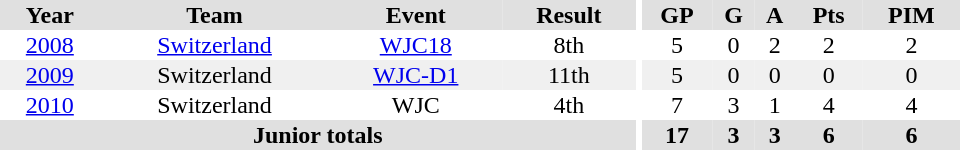<table border="0" cellpadding="1" cellspacing="0" ID="Table3" style="text-align:center; width:40em">
<tr ALIGN="center" bgcolor="#e0e0e0">
<th>Year</th>
<th>Team</th>
<th>Event</th>
<th>Result</th>
<th rowspan="99" bgcolor="#ffffff"></th>
<th>GP</th>
<th>G</th>
<th>A</th>
<th>Pts</th>
<th>PIM</th>
</tr>
<tr>
<td><a href='#'>2008</a></td>
<td><a href='#'>Switzerland</a></td>
<td><a href='#'>WJC18</a></td>
<td>8th</td>
<td>5</td>
<td>0</td>
<td>2</td>
<td>2</td>
<td>2</td>
</tr>
<tr bgcolor="#f0f0f0">
<td><a href='#'>2009</a></td>
<td>Switzerland</td>
<td><a href='#'>WJC-D1</a></td>
<td>11th</td>
<td>5</td>
<td>0</td>
<td>0</td>
<td>0</td>
<td>0</td>
</tr>
<tr>
<td><a href='#'>2010</a></td>
<td>Switzerland</td>
<td>WJC</td>
<td>4th</td>
<td>7</td>
<td>3</td>
<td>1</td>
<td>4</td>
<td>4</td>
</tr>
<tr bgcolor="#e0e0e0">
<th colspan="4">Junior totals</th>
<th>17</th>
<th>3</th>
<th>3</th>
<th>6</th>
<th>6</th>
</tr>
</table>
